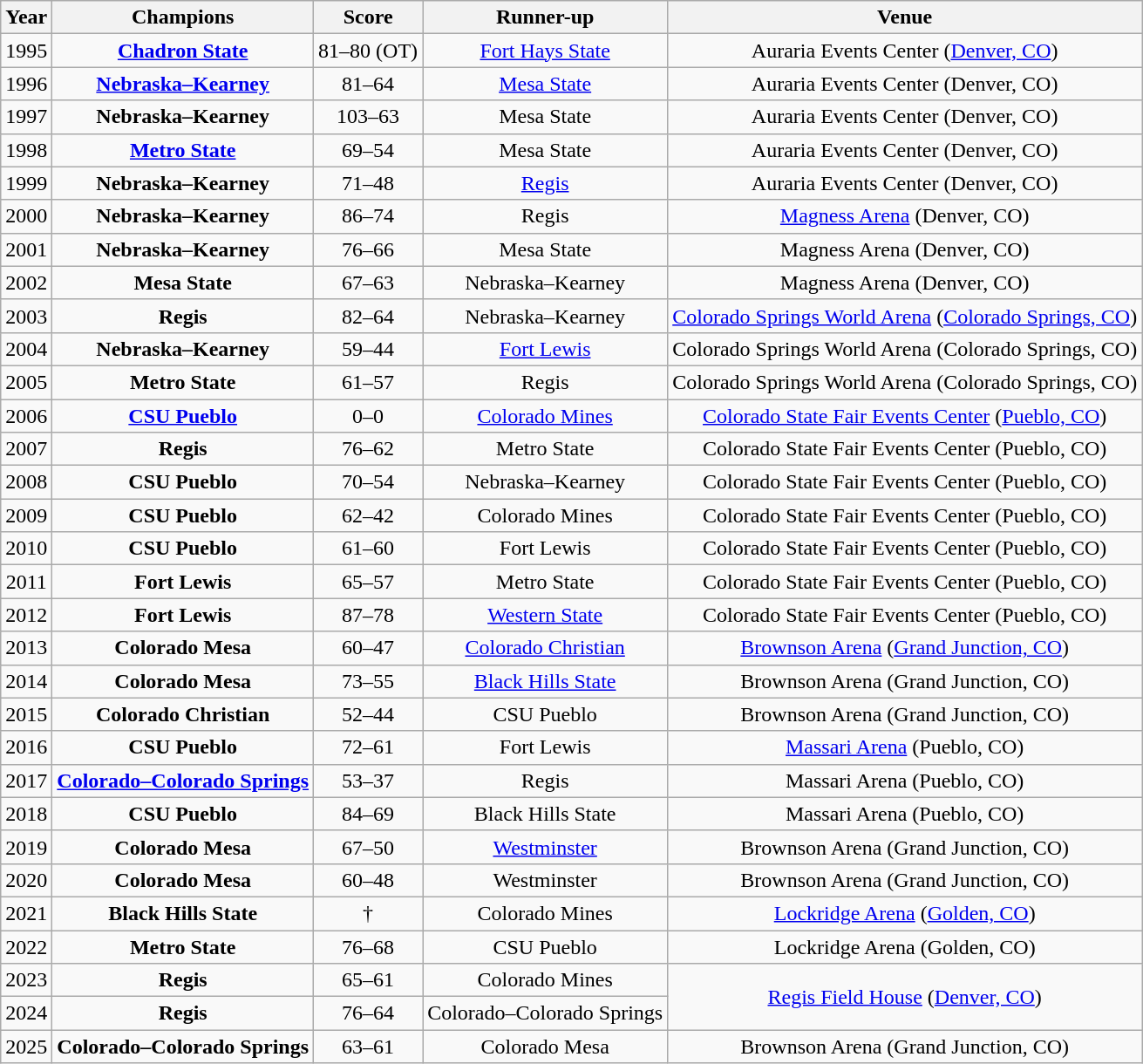<table class="wikitable sortable">
<tr>
<th>Year</th>
<th>Champions</th>
<th>Score</th>
<th>Runner-up</th>
<th>Venue</th>
</tr>
<tr align=center>
<td>1995</td>
<td><strong><a href='#'>Chadron State</a></strong></td>
<td>81–80 (OT)</td>
<td><a href='#'>Fort Hays State</a></td>
<td>Auraria Events Center (<a href='#'>Denver, CO</a>)</td>
</tr>
<tr align=center>
<td>1996</td>
<td><strong><a href='#'>Nebraska–Kearney</a></strong></td>
<td>81–64</td>
<td><a href='#'>Mesa State</a></td>
<td>Auraria Events Center (Denver, CO)</td>
</tr>
<tr align=center>
<td>1997</td>
<td><strong>Nebraska–Kearney</strong></td>
<td>103–63</td>
<td>Mesa State</td>
<td>Auraria Events Center (Denver, CO)</td>
</tr>
<tr align=center>
<td>1998</td>
<td><strong><a href='#'>Metro State</a></strong></td>
<td>69–54</td>
<td>Mesa State</td>
<td>Auraria Events Center (Denver, CO)</td>
</tr>
<tr align=center>
<td>1999</td>
<td><strong>Nebraska–Kearney</strong></td>
<td>71–48</td>
<td><a href='#'>Regis</a></td>
<td>Auraria Events Center (Denver, CO)</td>
</tr>
<tr align=center>
<td>2000</td>
<td><strong>Nebraska–Kearney</strong></td>
<td>86–74</td>
<td>Regis</td>
<td><a href='#'>Magness Arena</a> (Denver, CO)</td>
</tr>
<tr align=center>
<td>2001</td>
<td><strong>Nebraska–Kearney</strong></td>
<td>76–66</td>
<td>Mesa State</td>
<td>Magness Arena (Denver, CO)</td>
</tr>
<tr align=center>
<td>2002</td>
<td><strong>Mesa State</strong></td>
<td>67–63</td>
<td>Nebraska–Kearney</td>
<td>Magness Arena (Denver, CO)</td>
</tr>
<tr align=center>
<td>2003</td>
<td><strong>Regis</strong></td>
<td>82–64</td>
<td>Nebraska–Kearney</td>
<td><a href='#'>Colorado Springs World Arena</a> (<a href='#'>Colorado Springs, CO</a>)</td>
</tr>
<tr align=center>
<td>2004</td>
<td><strong>Nebraska–Kearney</strong></td>
<td>59–44</td>
<td><a href='#'>Fort Lewis</a></td>
<td>Colorado Springs World Arena (Colorado Springs, CO)</td>
</tr>
<tr align=center>
<td>2005</td>
<td><strong>Metro State</strong></td>
<td>61–57</td>
<td>Regis</td>
<td>Colorado Springs World Arena (Colorado Springs, CO)</td>
</tr>
<tr align=center>
<td>2006</td>
<td><strong><a href='#'>CSU Pueblo</a></strong></td>
<td>0–0</td>
<td><a href='#'>Colorado Mines</a></td>
<td><a href='#'>Colorado State Fair Events Center</a> (<a href='#'>Pueblo, CO</a>)</td>
</tr>
<tr align=center>
<td>2007</td>
<td><strong>Regis</strong></td>
<td>76–62</td>
<td>Metro State</td>
<td>Colorado State Fair Events Center (Pueblo, CO)</td>
</tr>
<tr align=center>
<td>2008</td>
<td><strong>CSU Pueblo</strong></td>
<td>70–54</td>
<td>Nebraska–Kearney</td>
<td>Colorado State Fair Events Center (Pueblo, CO)</td>
</tr>
<tr align=center>
<td>2009</td>
<td><strong>CSU Pueblo</strong></td>
<td>62–42</td>
<td>Colorado Mines</td>
<td>Colorado State Fair Events Center (Pueblo, CO)</td>
</tr>
<tr align=center>
<td>2010</td>
<td><strong>CSU Pueblo</strong></td>
<td>61–60</td>
<td>Fort Lewis</td>
<td>Colorado State Fair Events Center (Pueblo, CO)</td>
</tr>
<tr align=center>
<td>2011</td>
<td><strong>Fort Lewis</strong></td>
<td>65–57</td>
<td>Metro State</td>
<td>Colorado State Fair Events Center (Pueblo, CO)</td>
</tr>
<tr align=center>
<td>2012</td>
<td><strong>Fort Lewis</strong></td>
<td>87–78</td>
<td><a href='#'>Western State</a></td>
<td>Colorado State Fair Events Center (Pueblo, CO)</td>
</tr>
<tr align=center>
<td>2013</td>
<td><strong>Colorado Mesa</strong></td>
<td>60–47</td>
<td><a href='#'>Colorado Christian</a></td>
<td><a href='#'>Brownson Arena</a> (<a href='#'>Grand Junction, CO</a>)</td>
</tr>
<tr align=center>
<td>2014</td>
<td><strong>Colorado Mesa</strong></td>
<td>73–55</td>
<td><a href='#'>Black Hills State</a></td>
<td>Brownson Arena (Grand Junction, CO)</td>
</tr>
<tr align=center>
<td>2015</td>
<td><strong>Colorado Christian</strong></td>
<td>52–44</td>
<td>CSU Pueblo</td>
<td>Brownson Arena (Grand Junction, CO)</td>
</tr>
<tr align=center>
<td>2016</td>
<td><strong>CSU Pueblo</strong></td>
<td>72–61</td>
<td>Fort Lewis</td>
<td><a href='#'>Massari Arena</a> (Pueblo, CO)</td>
</tr>
<tr align=center>
<td>2017</td>
<td><strong><a href='#'>Colorado–Colorado Springs</a></strong></td>
<td>53–37</td>
<td>Regis</td>
<td>Massari Arena (Pueblo, CO)</td>
</tr>
<tr align=center>
<td>2018</td>
<td><strong>CSU Pueblo</strong></td>
<td>84–69</td>
<td>Black Hills State</td>
<td>Massari Arena (Pueblo, CO)</td>
</tr>
<tr align=center>
<td>2019</td>
<td><strong>Colorado Mesa</strong></td>
<td>67–50</td>
<td><a href='#'>Westminster</a></td>
<td>Brownson Arena (Grand Junction, CO)</td>
</tr>
<tr align=center>
<td>2020</td>
<td><strong>Colorado Mesa</strong></td>
<td>60–48</td>
<td>Westminster</td>
<td>Brownson Arena (Grand Junction, CO)</td>
</tr>
<tr align=center>
<td>2021</td>
<td><strong>Black Hills State</strong></td>
<td>†</td>
<td>Colorado Mines</td>
<td><a href='#'>Lockridge Arena</a> (<a href='#'>Golden, CO</a>)</td>
</tr>
<tr align=center>
<td>2022</td>
<td><strong>Metro State</strong></td>
<td>76–68</td>
<td>CSU Pueblo</td>
<td>Lockridge Arena (Golden, CO)</td>
</tr>
<tr align=center>
<td>2023</td>
<td><strong>Regis</strong></td>
<td>65–61</td>
<td>Colorado Mines</td>
<td rowspan=2><a href='#'>Regis Field House</a> (<a href='#'>Denver, CO</a>)</td>
</tr>
<tr align=center>
<td>2024</td>
<td><strong>Regis</strong></td>
<td>76–64</td>
<td>Colorado–Colorado Springs</td>
</tr>
<tr align=center>
<td>2025</td>
<td><strong>Colorado–Colorado Springs</strong></td>
<td>63–61</td>
<td>Colorado Mesa</td>
<td>Brownson Arena (Grand Junction, CO)</td>
</tr>
</table>
